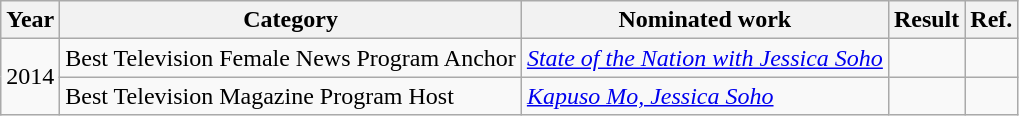<table class="wikitable plainrowheaders sortable">
<tr>
<th>Year</th>
<th>Category</th>
<th>Nominated work</th>
<th>Result</th>
<th>Ref.</th>
</tr>
<tr>
<td rowspan='2'>2014</td>
<td>Best Television Female News Program Anchor</td>
<td><em><a href='#'>State of the Nation with Jessica Soho</a></em></td>
<td></td>
<td></td>
</tr>
<tr>
<td>Best Television Magazine Program Host</td>
<td><em><a href='#'>Kapuso Mo, Jessica Soho</a></em></td>
<td></td>
<td></td>
</tr>
</table>
